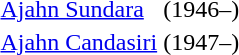<table>
<tr>
<td><a href='#'>Ajahn Sundara</a></td>
<td>(1946–)</td>
</tr>
<tr>
<td><a href='#'>Ajahn Candasiri</a></td>
<td>(1947–)</td>
</tr>
</table>
